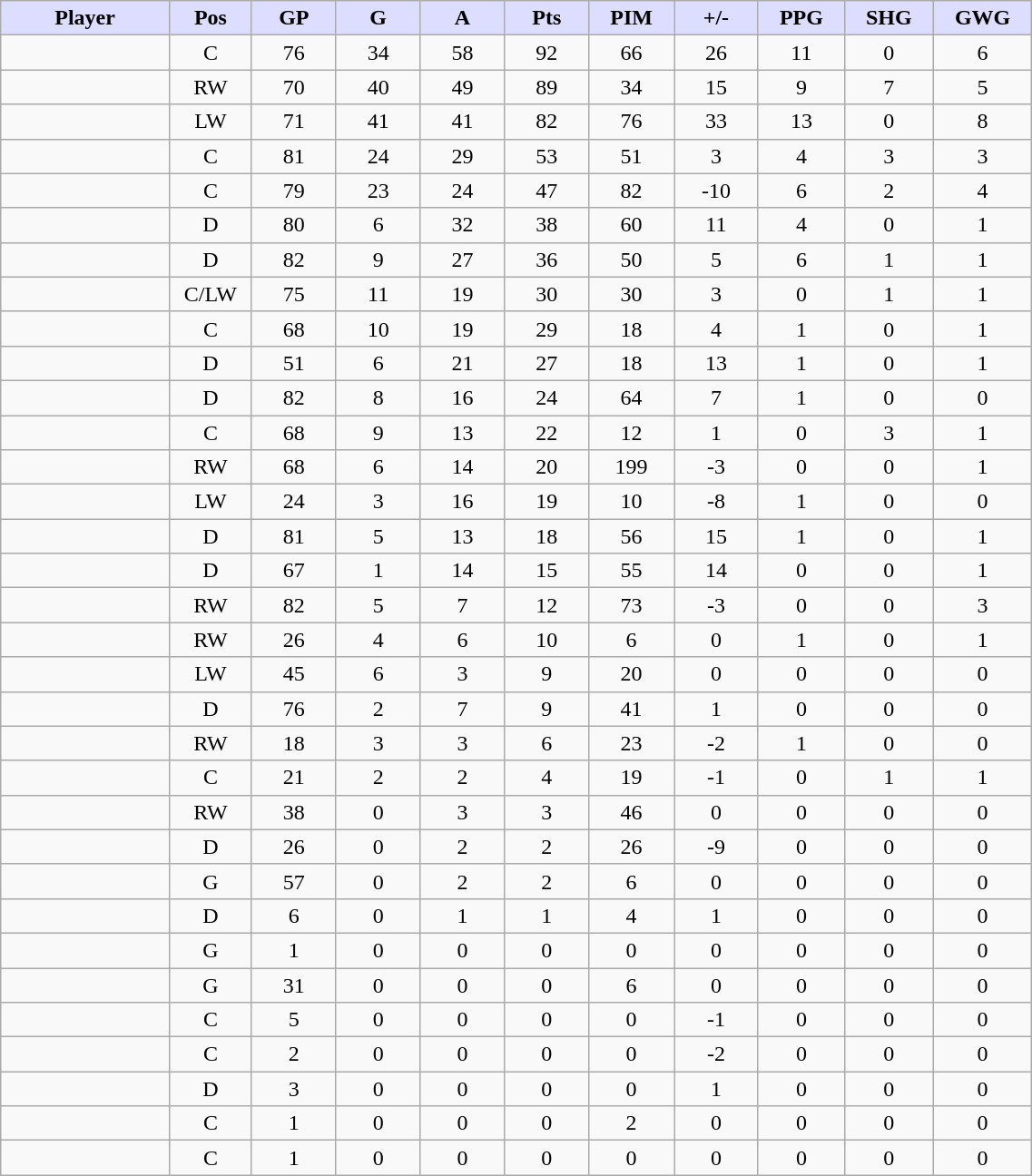<table style="width:60%;" class="wikitable sortable">
<tr style="text-align:center;">
<th style="background:#ddf; width:10%;">Player</th>
<th style="background:#ddf; width:3%;" title="Position">Pos</th>
<th style="background:#ddf; width:5%;" title="Games played">GP</th>
<th style="background:#ddf; width:5%;" title="Goals">G</th>
<th style="background:#ddf; width:5%;" title="Assists">A</th>
<th style="background:#ddf; width:5%;" title="Points">Pts</th>
<th style="background:#ddf; width:5%;" title="Penalties in Minutes">PIM</th>
<th style="background:#ddf; width:5%;" title="Plus/minus">+/-</th>
<th style="background:#ddf; width:5%;" title="Power play goals">PPG</th>
<th style="background:#ddf; width:5%;" title="Short-handed goals">SHG</th>
<th style="background:#ddf; width:5%;" title="Game-winning goals">GWG</th>
</tr>
<tr style="text-align:center;">
<td style="text-align:right;"></td>
<td>C</td>
<td>76</td>
<td>34</td>
<td>58</td>
<td>92</td>
<td>66</td>
<td>26</td>
<td>11</td>
<td>0</td>
<td>6</td>
</tr>
<tr style="text-align:center;">
<td style="text-align:right;"></td>
<td>RW</td>
<td>70</td>
<td>40</td>
<td>49</td>
<td>89</td>
<td>34</td>
<td>15</td>
<td>9</td>
<td>7</td>
<td>5</td>
</tr>
<tr style="text-align:center;">
<td style="text-align:right;"></td>
<td>LW</td>
<td>71</td>
<td>41</td>
<td>41</td>
<td>82</td>
<td>76</td>
<td>33</td>
<td>13</td>
<td>0</td>
<td>8</td>
</tr>
<tr style="text-align:center;">
<td style="text-align:right;"></td>
<td>C</td>
<td>81</td>
<td>24</td>
<td>29</td>
<td>53</td>
<td>51</td>
<td>3</td>
<td>4</td>
<td>3</td>
<td>3</td>
</tr>
<tr style="text-align:center;">
<td style="text-align:right;"></td>
<td>C</td>
<td>79</td>
<td>23</td>
<td>24</td>
<td>47</td>
<td>82</td>
<td>-10</td>
<td>6</td>
<td>2</td>
<td>4</td>
</tr>
<tr style="text-align:center;">
<td style="text-align:right;"></td>
<td>D</td>
<td>80</td>
<td>6</td>
<td>32</td>
<td>38</td>
<td>60</td>
<td>11</td>
<td>4</td>
<td>0</td>
<td>1</td>
</tr>
<tr style="text-align:center;">
<td style="text-align:right;"></td>
<td>D</td>
<td>82</td>
<td>9</td>
<td>27</td>
<td>36</td>
<td>50</td>
<td>5</td>
<td>6</td>
<td>1</td>
<td>1</td>
</tr>
<tr style="text-align:center;">
<td style="text-align:right;"></td>
<td>C/LW</td>
<td>75</td>
<td>11</td>
<td>19</td>
<td>30</td>
<td>30</td>
<td>3</td>
<td>0</td>
<td>1</td>
<td>1</td>
</tr>
<tr style="text-align:center;">
<td style="text-align:right;"></td>
<td>C</td>
<td>68</td>
<td>10</td>
<td>19</td>
<td>29</td>
<td>18</td>
<td>4</td>
<td>1</td>
<td>0</td>
<td>1</td>
</tr>
<tr style="text-align:center;">
<td style="text-align:right;"></td>
<td>D</td>
<td>51</td>
<td>6</td>
<td>21</td>
<td>27</td>
<td>18</td>
<td>13</td>
<td>1</td>
<td>0</td>
<td>1</td>
</tr>
<tr style="text-align:center;">
<td style="text-align:right;"></td>
<td>D</td>
<td>82</td>
<td>8</td>
<td>16</td>
<td>24</td>
<td>64</td>
<td>7</td>
<td>1</td>
<td>0</td>
<td>0</td>
</tr>
<tr style="text-align:center;">
<td style="text-align:right;"></td>
<td>C</td>
<td>68</td>
<td>9</td>
<td>13</td>
<td>22</td>
<td>12</td>
<td>1</td>
<td>0</td>
<td>3</td>
<td>1</td>
</tr>
<tr style="text-align:center;">
<td style="text-align:right;"></td>
<td>RW</td>
<td>68</td>
<td>6</td>
<td>14</td>
<td>20</td>
<td>199</td>
<td>-3</td>
<td>0</td>
<td>0</td>
<td>1</td>
</tr>
<tr style="text-align:center;">
<td style="text-align:right;"></td>
<td>LW</td>
<td>24</td>
<td>3</td>
<td>16</td>
<td>19</td>
<td>10</td>
<td>-8</td>
<td>1</td>
<td>0</td>
<td>0</td>
</tr>
<tr style="text-align:center;">
<td style="text-align:right;"></td>
<td>D</td>
<td>81</td>
<td>5</td>
<td>13</td>
<td>18</td>
<td>56</td>
<td>15</td>
<td>1</td>
<td>0</td>
<td>1</td>
</tr>
<tr style="text-align:center;">
<td style="text-align:right;"></td>
<td>D</td>
<td>67</td>
<td>1</td>
<td>14</td>
<td>15</td>
<td>55</td>
<td>14</td>
<td>0</td>
<td>0</td>
<td>1</td>
</tr>
<tr style="text-align:center;">
<td style="text-align:right;"></td>
<td>RW</td>
<td>82</td>
<td>5</td>
<td>7</td>
<td>12</td>
<td>73</td>
<td>-3</td>
<td>0</td>
<td>0</td>
<td>3</td>
</tr>
<tr style="text-align:center;">
<td style="text-align:right;"></td>
<td>RW</td>
<td>26</td>
<td>4</td>
<td>6</td>
<td>10</td>
<td>6</td>
<td>0</td>
<td>1</td>
<td>0</td>
<td>1</td>
</tr>
<tr style="text-align:center;">
<td style="text-align:right;"></td>
<td>LW</td>
<td>45</td>
<td>6</td>
<td>3</td>
<td>9</td>
<td>20</td>
<td>0</td>
<td>0</td>
<td>0</td>
<td>0</td>
</tr>
<tr style="text-align:center;">
<td style="text-align:right;"></td>
<td>D</td>
<td>76</td>
<td>2</td>
<td>7</td>
<td>9</td>
<td>41</td>
<td>1</td>
<td>0</td>
<td>0</td>
<td>0</td>
</tr>
<tr style="text-align:center;">
<td style="text-align:right;"></td>
<td>RW</td>
<td>18</td>
<td>3</td>
<td>3</td>
<td>6</td>
<td>23</td>
<td>-2</td>
<td>1</td>
<td>0</td>
<td>0</td>
</tr>
<tr style="text-align:center;">
<td style="text-align:right;"></td>
<td>C</td>
<td>21</td>
<td>2</td>
<td>2</td>
<td>4</td>
<td>19</td>
<td>-1</td>
<td>0</td>
<td>1</td>
<td>1</td>
</tr>
<tr style="text-align:center;">
<td style="text-align:right;"></td>
<td>RW</td>
<td>38</td>
<td>0</td>
<td>3</td>
<td>3</td>
<td>46</td>
<td>0</td>
<td>0</td>
<td>0</td>
<td>0</td>
</tr>
<tr style="text-align:center;">
<td style="text-align:right;"></td>
<td>D</td>
<td>26</td>
<td>0</td>
<td>2</td>
<td>2</td>
<td>26</td>
<td>-9</td>
<td>0</td>
<td>0</td>
<td>0</td>
</tr>
<tr style="text-align:center;">
<td style="text-align:right;"></td>
<td>G</td>
<td>57</td>
<td>0</td>
<td>2</td>
<td>2</td>
<td>6</td>
<td>0</td>
<td>0</td>
<td>0</td>
<td>0</td>
</tr>
<tr style="text-align:center;">
<td style="text-align:right;"></td>
<td>D</td>
<td>6</td>
<td>0</td>
<td>1</td>
<td>1</td>
<td>4</td>
<td>1</td>
<td>0</td>
<td>0</td>
<td>0</td>
</tr>
<tr style="text-align:center;">
<td style="text-align:right;"></td>
<td>G</td>
<td>1</td>
<td>0</td>
<td>0</td>
<td>0</td>
<td>0</td>
<td>0</td>
<td>0</td>
<td>0</td>
<td>0</td>
</tr>
<tr style="text-align:center;">
<td style="text-align:right;"></td>
<td>G</td>
<td>31</td>
<td>0</td>
<td>0</td>
<td>0</td>
<td>6</td>
<td>0</td>
<td>0</td>
<td>0</td>
<td>0</td>
</tr>
<tr style="text-align:center;">
<td style="text-align:right;"></td>
<td>C</td>
<td>5</td>
<td>0</td>
<td>0</td>
<td>0</td>
<td>0</td>
<td>-1</td>
<td>0</td>
<td>0</td>
<td>0</td>
</tr>
<tr style="text-align:center;">
<td style="text-align:right;"></td>
<td>C</td>
<td>2</td>
<td>0</td>
<td>0</td>
<td>0</td>
<td>0</td>
<td>-2</td>
<td>0</td>
<td>0</td>
<td>0</td>
</tr>
<tr style="text-align:center;">
<td style="text-align:right;"></td>
<td>D</td>
<td>3</td>
<td>0</td>
<td>0</td>
<td>0</td>
<td>0</td>
<td>1</td>
<td>0</td>
<td>0</td>
<td>0</td>
</tr>
<tr style="text-align:center;">
<td style="text-align:right;"></td>
<td>C</td>
<td>1</td>
<td>0</td>
<td>0</td>
<td>0</td>
<td>2</td>
<td>0</td>
<td>0</td>
<td>0</td>
<td>0</td>
</tr>
<tr style="text-align:center;">
<td style="text-align:right;"></td>
<td>C</td>
<td>1</td>
<td>0</td>
<td>0</td>
<td>0</td>
<td>0</td>
<td>0</td>
<td>0</td>
<td>0</td>
<td>0</td>
</tr>
</table>
